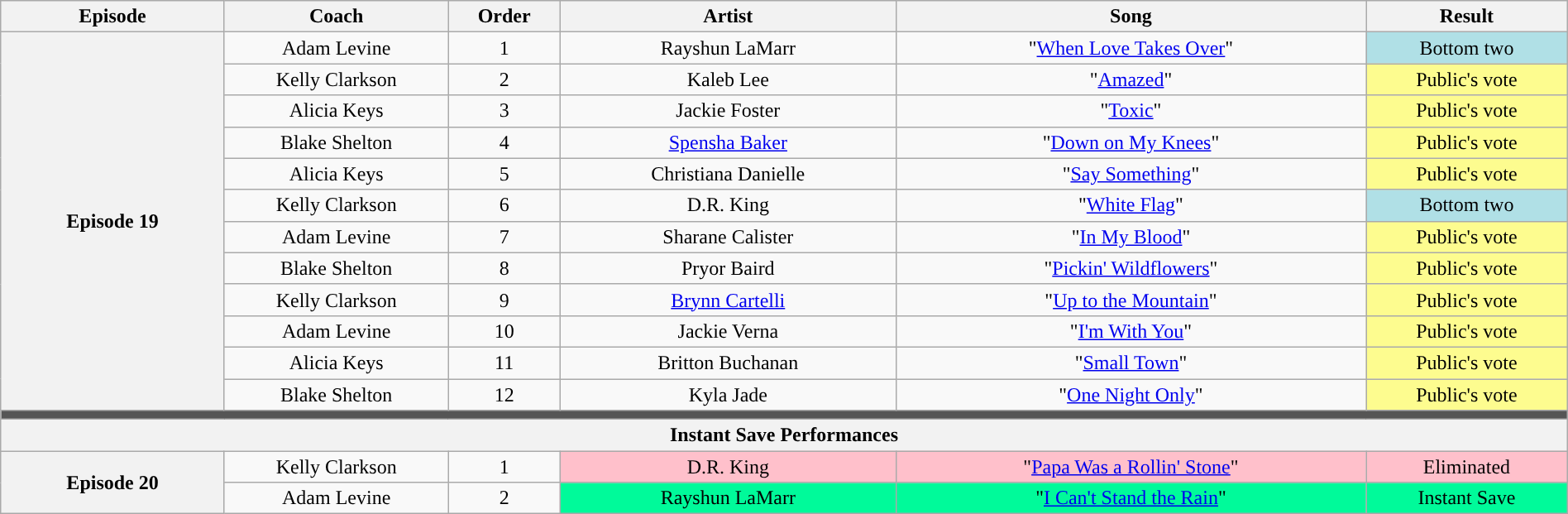<table class="wikitable" style="text-align:center; width:100%;">
<tr>
<th style="width:10%;">Episode</th>
<th style="width:10%;">Coach</th>
<th style="width:05%;">Order</th>
<th style="width:15%;">Artist</th>
<th style="width:21%;">Song</th>
<th style="width:9%;">Result</th>
</tr>
<tr>
<th rowspan="12" scope="row">Episode 19<br><small></small></th>
<td>Adam Levine</td>
<td>1</td>
<td>Rayshun LaMarr</td>
<td>"<a href='#'>When Love Takes Over</a>"</td>
<td style="background:#B0E0E6;">Bottom two</td>
</tr>
<tr>
<td>Kelly Clarkson</td>
<td>2</td>
<td>Kaleb Lee</td>
<td>"<a href='#'>Amazed</a>"</td>
<td style="background:#fdfc8f;">Public's vote</td>
</tr>
<tr>
<td>Alicia Keys</td>
<td>3</td>
<td>Jackie Foster</td>
<td>"<a href='#'>Toxic</a>"</td>
<td style="background:#fdfc8f;">Public's vote</td>
</tr>
<tr>
<td>Blake Shelton</td>
<td>4</td>
<td><a href='#'>Spensha Baker</a></td>
<td>"<a href='#'>Down on My Knees</a>"</td>
<td style="background:#fdfc8f;">Public's vote</td>
</tr>
<tr>
<td>Alicia Keys</td>
<td>5</td>
<td>Christiana Danielle</td>
<td>"<a href='#'>Say Something</a>"</td>
<td style="background:#fdfc8f;">Public's vote</td>
</tr>
<tr>
<td>Kelly Clarkson</td>
<td>6</td>
<td>D.R. King</td>
<td>"<a href='#'>White Flag</a>"</td>
<td style="background:#B0E0E6;">Bottom two</td>
</tr>
<tr>
<td>Adam Levine</td>
<td>7</td>
<td>Sharane Calister</td>
<td>"<a href='#'>In My Blood</a>"</td>
<td style="background:#fdfc8f;">Public's vote</td>
</tr>
<tr>
<td>Blake Shelton</td>
<td>8</td>
<td>Pryor Baird</td>
<td>"<a href='#'>Pickin' Wildflowers</a>"</td>
<td style="background:#fdfc8f;">Public's vote</td>
</tr>
<tr>
<td>Kelly Clarkson</td>
<td>9</td>
<td><a href='#'>Brynn Cartelli</a></td>
<td>"<a href='#'>Up to the Mountain</a>"</td>
<td style="background:#fdfc8f;">Public's vote</td>
</tr>
<tr>
<td>Adam Levine</td>
<td>10</td>
<td>Jackie Verna</td>
<td>"<a href='#'>I'm With You</a>"</td>
<td style="background:#fdfc8f;">Public's vote</td>
</tr>
<tr>
<td>Alicia Keys</td>
<td>11</td>
<td>Britton Buchanan</td>
<td>"<a href='#'>Small Town</a>"</td>
<td style="background:#fdfc8f;">Public's vote</td>
</tr>
<tr>
<td>Blake Shelton</td>
<td>12</td>
<td>Kyla Jade</td>
<td>"<a href='#'>One Night Only</a>"</td>
<td style="background:#fdfc8f;">Public's vote</td>
</tr>
<tr>
<td colspan="6" bgcolor=#555></td>
</tr>
<tr>
<th colspan="6">Instant Save Performances</th>
</tr>
<tr>
<th rowspan="2" scope="row">Episode 20<br><small></small></th>
<td>Kelly Clarkson</td>
<td>1</td>
<td style="background:pink;">D.R. King</td>
<td style="background:pink;">"<a href='#'>Papa Was a Rollin' Stone</a>"</td>
<td style="background:pink;">Eliminated</td>
</tr>
<tr>
<td>Adam Levine</td>
<td>2</td>
<td style="background:#00FA9A;">Rayshun LaMarr</td>
<td style="background:#00FA9A;">"<a href='#'>I Can't Stand the Rain</a>"</td>
<td style="background:#00FA9A;">Instant Save</td>
</tr>
</table>
